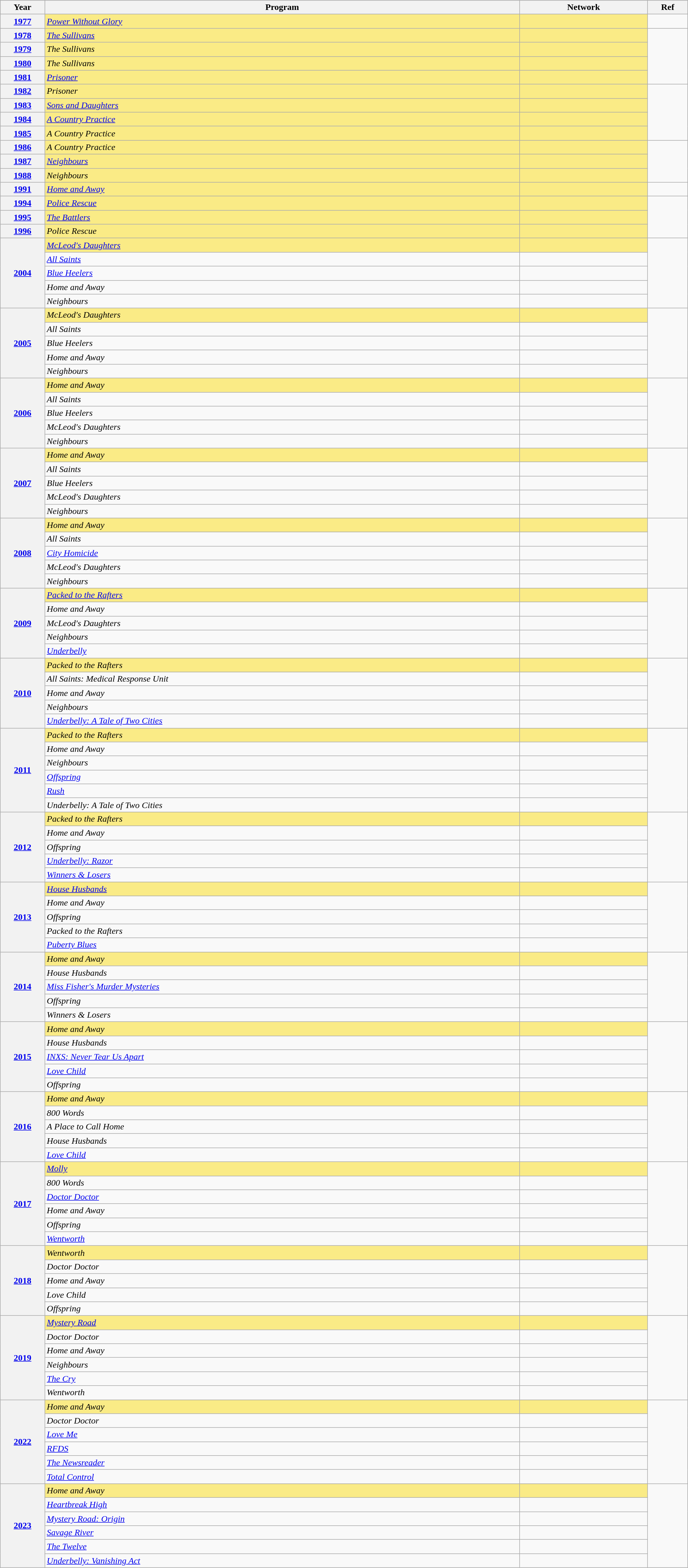<table class="wikitable sortable">
<tr style="background:#bebebe;">
<th scope="col" style="width:1%;">Year</th>
<th scope="col" style="width:16%;">Program</th>
<th scope="col" style="width:4%;">Network</th>
<th scope="col" style="width:1%;" class="unsortable">Ref</th>
</tr>
<tr>
<th scope="row" style="text-align:center"><a href='#'>1977</a></th>
<td style="background:#FAEB86"><em><a href='#'>Power Without Glory</a></em></td>
<td style="background:#FAEB86"></td>
<td></td>
</tr>
<tr>
<th scope="row" style="text-align:center"><a href='#'>1978</a></th>
<td style="background:#FAEB86"><em><a href='#'>The Sullivans</a></em></td>
<td style="background:#FAEB86"></td>
<td rowspan="4"></td>
</tr>
<tr>
<th scope="row" style="text-align:center"><a href='#'>1979</a></th>
<td style="background:#FAEB86"><em>The Sullivans</em></td>
<td style="background:#FAEB86"></td>
</tr>
<tr>
<th scope="row" style="text-align:center"><a href='#'>1980</a></th>
<td style="background:#FAEB86"><em>The Sullivans</em></td>
<td style="background:#FAEB86"></td>
</tr>
<tr>
<th scope="row" style="text-align:center"><a href='#'>1981</a></th>
<td style="background:#FAEB86"><em><a href='#'>Prisoner</a></em></td>
<td style="background:#FAEB86"></td>
</tr>
<tr>
<th scope="row" style="text-align:center"><a href='#'>1982</a></th>
<td style="background:#FAEB86"><em>Prisoner</em></td>
<td style="background:#FAEB86"></td>
<td rowspan="4"></td>
</tr>
<tr>
<th scope="row" style="text-align:center"><a href='#'>1983</a></th>
<td style="background:#FAEB86"><em><a href='#'>Sons and Daughters</a></em></td>
<td style="background:#FAEB86"></td>
</tr>
<tr>
<th scope="row" style="text-align:center"><a href='#'>1984</a></th>
<td style="background:#FAEB86"><em><a href='#'>A Country Practice</a></em></td>
<td style="background:#FAEB86"></td>
</tr>
<tr>
<th scope="row" style="text-align:center"><a href='#'>1985</a></th>
<td style="background:#FAEB86"><em>A Country Practice</em></td>
<td style="background:#FAEB86"></td>
</tr>
<tr>
<th scope="row" style="text-align:center"><a href='#'>1986</a></th>
<td style="background:#FAEB86"><em>A Country Practice</em></td>
<td style="background:#FAEB86"></td>
<td rowspan="3"></td>
</tr>
<tr>
<th scope="row" style="text-align:center"><a href='#'>1987</a></th>
<td style="background:#FAEB86"><em><a href='#'>Neighbours</a></em></td>
<td style="background:#FAEB86"></td>
</tr>
<tr>
<th scope="row" style="text-align:center"><a href='#'>1988</a></th>
<td style="background:#FAEB86"><em>Neighbours</em></td>
<td style="background:#FAEB86"></td>
</tr>
<tr>
<th scope="row" style="text-align:center"><a href='#'>1991</a></th>
<td style="background:#FAEB86"><em><a href='#'>Home and Away</a></em></td>
<td style="background:#FAEB86"></td>
<td></td>
</tr>
<tr>
<th scope="row" style="text-align:center"><a href='#'>1994</a></th>
<td style="background:#FAEB86"><em><a href='#'>Police Rescue</a></em></td>
<td style="background:#FAEB86"></td>
<td rowspan="3"></td>
</tr>
<tr>
<th scope="row" style="text-align:center"><a href='#'>1995</a></th>
<td style="background:#FAEB86"><em><a href='#'>The Battlers</a></em></td>
<td style="background:#FAEB86"></td>
</tr>
<tr>
<th scope="row" style="text-align:center"><a href='#'>1996</a></th>
<td style="background:#FAEB86"><em>Police Rescue</em></td>
<td style="background:#FAEB86"></td>
</tr>
<tr>
<th scope="row" rowspan="5" style="text-align:center"><a href='#'>2004</a></th>
<td style="background:#FAEB86"><em><a href='#'>McLeod's Daughters</a></em></td>
<td style="background:#FAEB86"></td>
<td rowspan="5"></td>
</tr>
<tr>
<td><em><a href='#'>All Saints</a></em></td>
<td></td>
</tr>
<tr>
<td><em><a href='#'>Blue Heelers</a></em></td>
<td></td>
</tr>
<tr>
<td><em>Home and Away</em></td>
<td></td>
</tr>
<tr>
<td><em>Neighbours</em></td>
<td></td>
</tr>
<tr>
<th scope="row" rowspan="5" style="text-align:center"><a href='#'>2005</a></th>
<td style="background:#FAEB86"><em>McLeod's Daughters</em></td>
<td style="background:#FAEB86"></td>
<td rowspan="5"></td>
</tr>
<tr>
<td><em>All Saints</em></td>
<td></td>
</tr>
<tr>
<td><em>Blue Heelers</em></td>
<td></td>
</tr>
<tr>
<td><em>Home and Away</em></td>
<td></td>
</tr>
<tr>
<td><em>Neighbours</em></td>
<td></td>
</tr>
<tr>
<th scope="row" rowspan="5" style="text-align:center"><a href='#'>2006</a></th>
<td style="background:#FAEB86"><em>Home and Away</em></td>
<td style="background:#FAEB86"></td>
<td rowspan="5"></td>
</tr>
<tr>
<td><em>All Saints</em></td>
<td></td>
</tr>
<tr>
<td><em>Blue Heelers</em></td>
<td></td>
</tr>
<tr>
<td><em>McLeod's Daughters</em></td>
<td></td>
</tr>
<tr>
<td><em>Neighbours</em></td>
<td></td>
</tr>
<tr>
<th scope="row" rowspan="5" style="text-align:center"><a href='#'>2007</a></th>
<td style="background:#FAEB86"><em>Home and Away</em></td>
<td style="background:#FAEB86"></td>
<td rowspan="5"></td>
</tr>
<tr>
<td><em>All Saints</em></td>
<td></td>
</tr>
<tr>
<td><em>Blue Heelers</em></td>
<td></td>
</tr>
<tr>
<td><em>McLeod's Daughters</em></td>
<td></td>
</tr>
<tr>
<td><em>Neighbours</em></td>
<td></td>
</tr>
<tr>
<th scope="row" rowspan="5" style="text-align:center"><a href='#'>2008</a></th>
<td style="background:#FAEB86"><em>Home and Away</em></td>
<td style="background:#FAEB86"></td>
<td rowspan="5"></td>
</tr>
<tr>
<td><em>All Saints</em></td>
<td></td>
</tr>
<tr>
<td><em><a href='#'>City Homicide</a></em></td>
<td></td>
</tr>
<tr>
<td><em>McLeod's Daughters</em></td>
<td></td>
</tr>
<tr>
<td><em>Neighbours</em></td>
<td></td>
</tr>
<tr>
<th scope="row" rowspan="5" style="text-align:center"><a href='#'>2009</a></th>
<td style="background:#FAEB86"><em><a href='#'>Packed to the Rafters</a></em></td>
<td style="background:#FAEB86"></td>
<td rowspan="5"></td>
</tr>
<tr>
<td><em>Home and Away</em></td>
<td></td>
</tr>
<tr>
<td><em>McLeod's Daughters</em></td>
<td></td>
</tr>
<tr>
<td><em>Neighbours</em></td>
<td></td>
</tr>
<tr>
<td><em><a href='#'>Underbelly</a></em></td>
<td></td>
</tr>
<tr>
<th scope="row" rowspan="5" style="text-align:center"><a href='#'>2010</a></th>
<td style="background:#FAEB86"><em>Packed to the Rafters</em></td>
<td style="background:#FAEB86"></td>
<td rowspan="5"></td>
</tr>
<tr>
<td><em>All Saints: Medical Response Unit</em></td>
<td></td>
</tr>
<tr>
<td><em>Home and Away</em></td>
<td></td>
</tr>
<tr>
<td><em>Neighbours</em></td>
<td></td>
</tr>
<tr>
<td><em><a href='#'>Underbelly: A Tale of Two Cities</a></em></td>
<td></td>
</tr>
<tr>
<th scope="row" rowspan="6" style="text-align:center"><a href='#'>2011</a></th>
<td style="background:#FAEB86"><em>Packed to the Rafters</em></td>
<td style="background:#FAEB86"></td>
<td rowspan="6"></td>
</tr>
<tr>
<td><em>Home and Away</em></td>
<td></td>
</tr>
<tr>
<td><em>Neighbours</em></td>
<td></td>
</tr>
<tr>
<td><em><a href='#'>Offspring</a></em></td>
<td></td>
</tr>
<tr>
<td><em><a href='#'>Rush</a></em></td>
<td></td>
</tr>
<tr>
<td><em>Underbelly: A Tale of Two Cities</em></td>
<td></td>
</tr>
<tr>
<th scope="row" rowspan="5" style="text-align:center"><a href='#'>2012</a></th>
<td style="background:#FAEB86"><em>Packed to the Rafters</em></td>
<td style="background:#FAEB86"></td>
<td rowspan="5"></td>
</tr>
<tr>
<td><em>Home and Away</em></td>
<td></td>
</tr>
<tr>
<td><em>Offspring</em></td>
<td></td>
</tr>
<tr>
<td><em><a href='#'>Underbelly: Razor</a></em></td>
<td></td>
</tr>
<tr>
<td><em><a href='#'>Winners & Losers</a></em></td>
<td></td>
</tr>
<tr>
<th scope="row" rowspan="5" style="text-align:center"><a href='#'>2013</a></th>
<td style="background:#FAEB86"><em><a href='#'>House Husbands</a></em></td>
<td style="background:#FAEB86"></td>
<td rowspan="5"></td>
</tr>
<tr>
<td><em>Home and Away</em></td>
<td></td>
</tr>
<tr>
<td><em>Offspring</em></td>
<td></td>
</tr>
<tr>
<td><em>Packed to the Rafters</em></td>
<td></td>
</tr>
<tr>
<td><em><a href='#'>Puberty Blues</a></em></td>
<td></td>
</tr>
<tr>
<th scope="row" rowspan="5" style="text-align:center"><a href='#'>2014</a></th>
<td style="background:#FAEB86"><em>Home and Away</em></td>
<td style="background:#FAEB86"></td>
<td rowspan="5"></td>
</tr>
<tr>
<td><em>House Husbands</em></td>
<td></td>
</tr>
<tr>
<td><em><a href='#'>Miss Fisher's Murder Mysteries</a></em></td>
<td></td>
</tr>
<tr>
<td><em>Offspring</em></td>
<td></td>
</tr>
<tr>
<td><em>Winners & Losers</em></td>
<td></td>
</tr>
<tr>
<th scope="row" rowspan="5" style="text-align:center"><a href='#'>2015</a></th>
<td style="background:#FAEB86"><em>Home and Away</em></td>
<td style="background:#FAEB86"></td>
<td rowspan="5"></td>
</tr>
<tr>
<td><em>House Husbands</em></td>
<td></td>
</tr>
<tr>
<td><em><a href='#'>INXS: Never Tear Us Apart</a></em></td>
<td></td>
</tr>
<tr>
<td><em><a href='#'>Love Child</a></em></td>
<td></td>
</tr>
<tr>
<td><em>Offspring</em></td>
<td></td>
</tr>
<tr>
<th scope="row" rowspan="5" style="text-align:center"><a href='#'>2016</a></th>
<td style="background:#FAEB86"><em>Home and Away</em></td>
<td style="background:#FAEB86"></td>
<td rowspan="5"></td>
</tr>
<tr>
<td><em>800 Words</em></td>
<td></td>
</tr>
<tr>
<td><em>A Place to Call Home</em></td>
<td></td>
</tr>
<tr>
<td><em>House Husbands</em></td>
<td></td>
</tr>
<tr>
<td><em><a href='#'>Love Child</a></em></td>
<td></td>
</tr>
<tr>
<th scope="row" rowspan="6" style="text-align:center"><a href='#'>2017</a></th>
<td style="background:#FAEB86"><em><a href='#'>Molly</a></em></td>
<td style="background:#FAEB86"></td>
<td rowspan="6"></td>
</tr>
<tr>
<td><em>800 Words</em></td>
<td></td>
</tr>
<tr>
<td><em><a href='#'>Doctor Doctor</a></em></td>
<td></td>
</tr>
<tr>
<td><em>Home and Away</em></td>
<td></td>
</tr>
<tr>
<td><em>Offspring</em></td>
<td></td>
</tr>
<tr>
<td><em><a href='#'>Wentworth</a></em></td>
<td></td>
</tr>
<tr>
<th scope="row" rowspan="5" style="text-align:center"><a href='#'>2018</a></th>
<td style="background:#FAEB86"><em>Wentworth</em></td>
<td style="background:#FAEB86"></td>
<td rowspan="5"></td>
</tr>
<tr>
<td><em>Doctor Doctor</em></td>
<td></td>
</tr>
<tr>
<td><em>Home and Away</em></td>
<td></td>
</tr>
<tr>
<td><em>Love Child</em></td>
<td></td>
</tr>
<tr>
<td><em>Offspring</em></td>
<td></td>
</tr>
<tr>
<th scope="row" rowspan="6" style="text-align:center"><a href='#'>2019</a></th>
<td style="background:#FAEB86"><em><a href='#'>Mystery Road</a></em></td>
<td style="background:#FAEB86"></td>
<td rowspan="6"></td>
</tr>
<tr>
<td><em>Doctor Doctor</em></td>
<td></td>
</tr>
<tr>
<td><em>Home and Away</em></td>
<td></td>
</tr>
<tr>
<td><em>Neighbours</em></td>
<td></td>
</tr>
<tr>
<td><em><a href='#'>The Cry</a></em></td>
<td></td>
</tr>
<tr>
<td><em>Wentworth</em></td>
<td></td>
</tr>
<tr>
<th scope="row" rowspan="6" style="text-align:center"><a href='#'>2022</a></th>
<td style="background:#FAEB86"><em>Home and Away</em></td>
<td style="background:#FAEB86"></td>
<td rowspan="6"></td>
</tr>
<tr>
<td><em>Doctor Doctor</em></td>
<td></td>
</tr>
<tr>
<td><em><a href='#'>Love Me</a></em></td>
<td></td>
</tr>
<tr>
<td><em><a href='#'>RFDS</a></em></td>
<td></td>
</tr>
<tr>
<td><em><a href='#'>The Newsreader</a></em></td>
<td></td>
</tr>
<tr>
<td><em><a href='#'>Total Control</a></em></td>
<td></td>
</tr>
<tr>
<th scope="row" rowspan="6" style="text-align:center"><a href='#'>2023</a></th>
<td style="background:#FAEB86"><em>Home and Away</em></td>
<td style="background:#FAEB86"></td>
<td rowspan="6"></td>
</tr>
<tr>
<td><em><a href='#'>Heartbreak High</a></em></td>
<td></td>
</tr>
<tr>
<td><em><a href='#'>Mystery Road: Origin</a></em></td>
<td></td>
</tr>
<tr>
<td><em><a href='#'>Savage River</a></em></td>
<td></td>
</tr>
<tr>
<td><em><a href='#'>The Twelve</a></em></td>
<td></td>
</tr>
<tr>
<td><em><a href='#'>Underbelly: Vanishing Act</a></em></td>
<td></td>
</tr>
</table>
